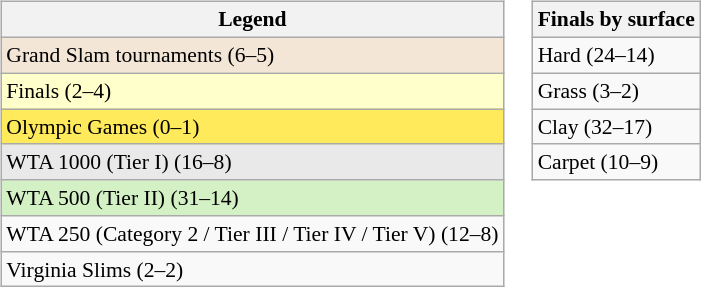<table>
<tr valign=top>
<td><br><table class=wikitable style=font-size:90%>
<tr>
<th>Legend</th>
</tr>
<tr>
<td style="background:#f3e6d7;">Grand Slam tournaments (6–5)</td>
</tr>
<tr>
<td style="background:#ffc;">Finals (2–4)</td>
</tr>
<tr>
<td style="background:#ffea5c;">Olympic Games (0–1)</td>
</tr>
<tr>
<td style="background:#e9e9e9;">WTA 1000 (Tier I) (16–8)</td>
</tr>
<tr>
<td style="background:#d4f1c5;">WTA 500 (Tier II) (31–14)</td>
</tr>
<tr>
<td>WTA 250 (Category 2 / Tier III / Tier IV / Tier V) (12–8)</td>
</tr>
<tr>
<td>Virginia Slims (2–2)</td>
</tr>
</table>
</td>
<td><br><table class=wikitable style=font-size:90%>
<tr>
<th>Finals by surface</th>
</tr>
<tr>
<td>Hard (24–14)</td>
</tr>
<tr>
<td>Grass (3–2)</td>
</tr>
<tr>
<td>Clay (32–17)</td>
</tr>
<tr>
<td>Carpet (10–9)</td>
</tr>
</table>
</td>
</tr>
</table>
